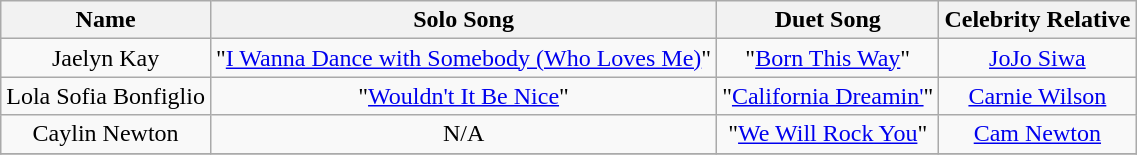<table class="wikitable" style="text-align:center;">
<tr>
<th>Name<br></th>
<th>Solo Song<br></th>
<th>Duet Song<br></th>
<th>Celebrity Relative<br></th>
</tr>
<tr>
<td>Jaelyn Kay</td>
<td>"<a href='#'>I Wanna Dance with Somebody (Who Loves Me)</a>"<br></td>
<td>"<a href='#'>Born This Way</a>"<br></td>
<td><a href='#'>JoJo Siwa</a><br></td>
</tr>
<tr>
<td>Lola Sofia Bonfiglio</td>
<td>"<a href='#'>Wouldn't It Be Nice</a>"<br></td>
<td>"<a href='#'>California Dreamin'</a>"<br></td>
<td><a href='#'>Carnie Wilson</a><br></td>
</tr>
<tr>
<td>Caylin Newton</td>
<td>N/A</td>
<td>"<a href='#'>We Will Rock You</a>"<br></td>
<td><a href='#'>Cam Newton</a><br></td>
</tr>
<tr>
</tr>
</table>
